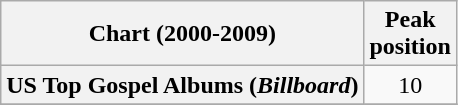<table class="wikitable sortable plainrowheaders" style="text-align:center">
<tr>
<th scope="col">Chart (2000-2009)</th>
<th scope="col">Peak<br>position</th>
</tr>
<tr>
<th scope="row">US Top Gospel Albums (<em>Billboard</em>)</th>
<td align="center">10</td>
</tr>
<tr>
</tr>
</table>
